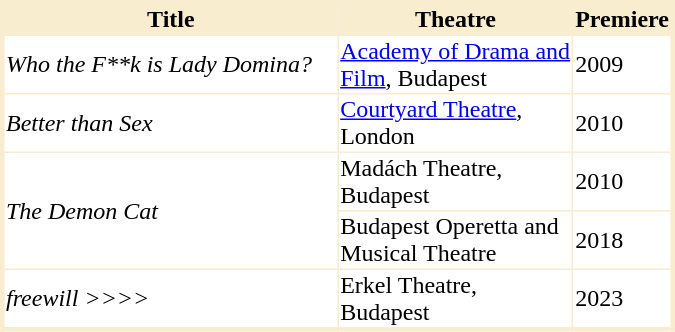<table class="sortable" border=1 style="border-collapse: collapse; border-style: solid; border-width: medium; border-color: #f9edd0;" width="450px">
<tr style="background:#f9edd0;">
<th width="50%">Title</th>
<th width="35%">Theatre</th>
<th width="10%">Premiere</th>
</tr>
<tr>
<td><em>Who the F**k is Lady Domina?</em></td>
<td><a href='#'>Academy of Drama and Film</a>, Budapest</td>
<td>2009</td>
</tr>
<tr>
<td><em>Better than Sex</em></td>
<td><a href='#'>Courtyard Theatre</a>, London</td>
<td>2010</td>
</tr>
<tr>
<td rowspan="2"><em>The Demon Cat</em></td>
<td>Madách Theatre, Budapest</td>
<td>2010</td>
</tr>
<tr>
<td>Budapest Operetta and Musical Theatre</td>
<td>2018</td>
</tr>
<tr>
<td><em>freewill >>>></em></td>
<td>Erkel Theatre, Budapest</td>
<td>2023</td>
</tr>
</table>
